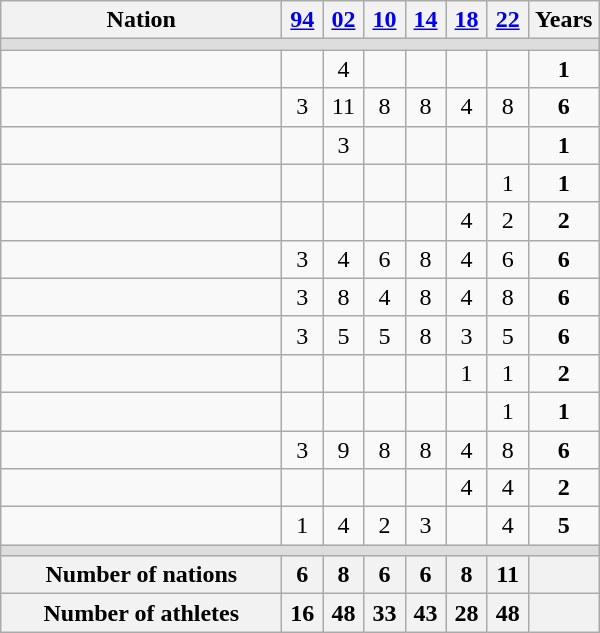<table class="wikitable" style="text-align:center;">
<tr>
<th width=180>Nation</th>
<th width=20><a href='#'>94</a></th>
<th width=20><a href='#'>02</a></th>
<th width=20><a href='#'>10</a></th>
<th width=20><a href='#'>14</a></th>
<th width=20><a href='#'>18</a></th>
<th width=20><a href='#'>22</a></th>
<th width=40>Years</th>
</tr>
<tr bgcolor=#DDDDDD>
<td colspan=8></td>
</tr>
<tr>
<td align=left></td>
<td></td>
<td>4</td>
<td></td>
<td></td>
<td></td>
<td></td>
<td><strong>1</strong></td>
</tr>
<tr>
<td align=left></td>
<td>3</td>
<td>11</td>
<td>8</td>
<td>8</td>
<td>4</td>
<td>8</td>
<td><strong>6</strong></td>
</tr>
<tr>
<td align=left></td>
<td></td>
<td>3</td>
<td></td>
<td></td>
<td></td>
<td></td>
<td><strong>1</strong></td>
</tr>
<tr>
<td align=left></td>
<td></td>
<td></td>
<td></td>
<td></td>
<td></td>
<td>1</td>
<td><strong>1</strong></td>
</tr>
<tr>
<td align=left></td>
<td></td>
<td></td>
<td></td>
<td></td>
<td>4</td>
<td>2</td>
<td><strong>2</strong></td>
</tr>
<tr>
<td align=left></td>
<td>3</td>
<td>4</td>
<td>6</td>
<td>8</td>
<td>4</td>
<td>6</td>
<td><strong>6</strong></td>
</tr>
<tr>
<td align=left></td>
<td>3</td>
<td>8</td>
<td>4</td>
<td>8</td>
<td>4</td>
<td>8</td>
<td><strong>6</strong></td>
</tr>
<tr>
<td align=left></td>
<td>3</td>
<td>5</td>
<td>5</td>
<td>8</td>
<td>3</td>
<td>5</td>
<td><strong>6</strong></td>
</tr>
<tr>
<td align=left></td>
<td></td>
<td></td>
<td></td>
<td></td>
<td>1</td>
<td>1</td>
<td><strong>2</strong></td>
</tr>
<tr>
<td align=left></td>
<td></td>
<td></td>
<td></td>
<td></td>
<td></td>
<td>1</td>
<td><strong>1</strong></td>
</tr>
<tr>
<td align=left></td>
<td>3</td>
<td>9</td>
<td>8</td>
<td>8</td>
<td>4</td>
<td>8</td>
<td><strong>6</strong></td>
</tr>
<tr>
<td align=left></td>
<td></td>
<td></td>
<td></td>
<td></td>
<td>4</td>
<td>4</td>
<td><strong>2</strong></td>
</tr>
<tr>
<td align=left></td>
<td>1</td>
<td>4</td>
<td>2</td>
<td>3</td>
<td></td>
<td>4</td>
<td><strong>5</strong></td>
</tr>
<tr bgcolor=#DDDDDD>
<td colspan=8></td>
</tr>
<tr>
<th>Number of nations</th>
<th>6</th>
<th>8</th>
<th>6</th>
<th>6</th>
<th>8</th>
<th>11</th>
<th></th>
</tr>
<tr>
<th>Number of athletes</th>
<th>16</th>
<th>48</th>
<th>33</th>
<th>43</th>
<th>28</th>
<th>48</th>
<th></th>
</tr>
</table>
